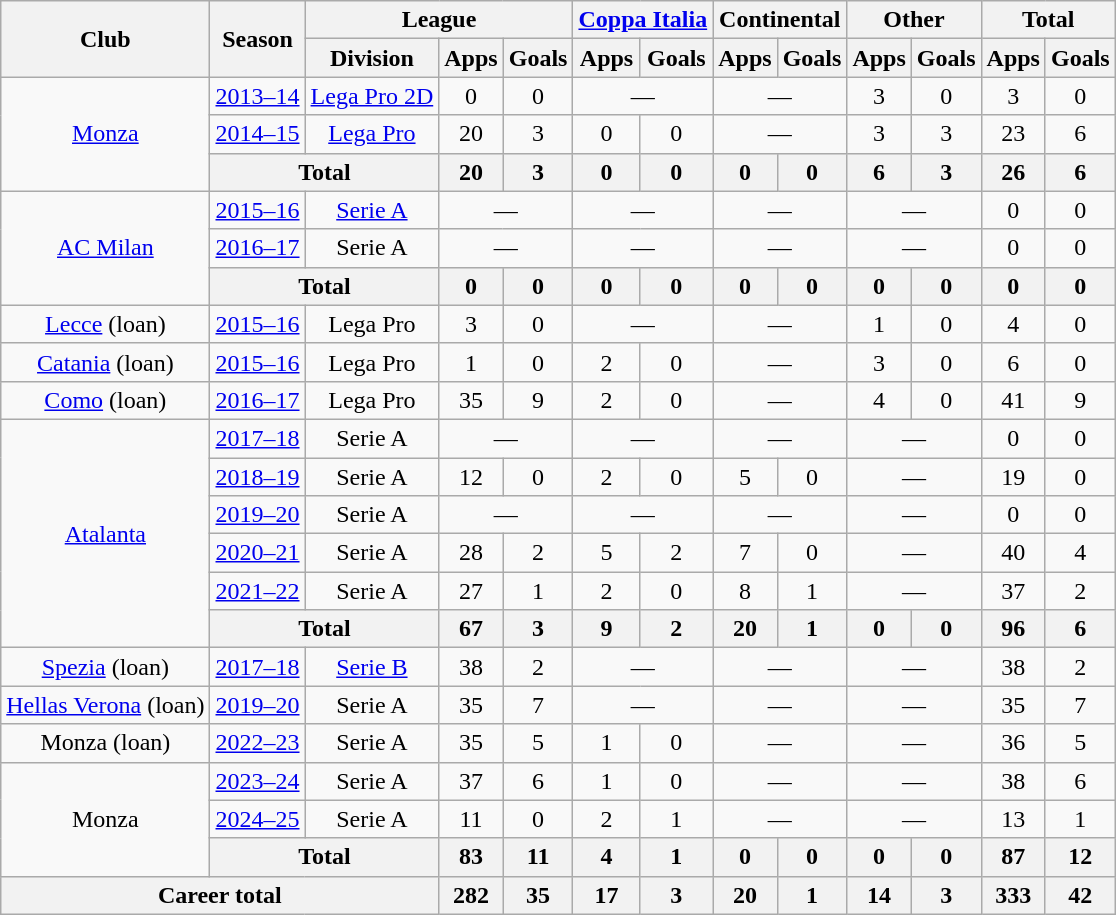<table class="wikitable" style="text-align:center">
<tr>
<th rowspan="2">Club</th>
<th rowspan="2">Season</th>
<th colspan="3">League</th>
<th colspan="2"><a href='#'>Coppa Italia</a></th>
<th colspan="2">Continental</th>
<th colspan="2">Other</th>
<th colspan="2">Total</th>
</tr>
<tr>
<th>Division</th>
<th>Apps</th>
<th>Goals</th>
<th>Apps</th>
<th>Goals</th>
<th>Apps</th>
<th>Goals</th>
<th>Apps</th>
<th>Goals</th>
<th>Apps</th>
<th>Goals</th>
</tr>
<tr>
<td rowspan="3"><a href='#'>Monza</a></td>
<td><a href='#'>2013–14</a></td>
<td><a href='#'>Lega Pro 2D</a></td>
<td>0</td>
<td>0</td>
<td colspan="2">—</td>
<td colspan="2">—</td>
<td>3</td>
<td>0</td>
<td>3</td>
<td>0</td>
</tr>
<tr>
<td><a href='#'>2014–15</a></td>
<td><a href='#'>Lega Pro</a></td>
<td>20</td>
<td>3</td>
<td>0</td>
<td>0</td>
<td colspan="2">—</td>
<td>3</td>
<td>3</td>
<td>23</td>
<td>6</td>
</tr>
<tr>
<th colspan="2">Total</th>
<th>20</th>
<th>3</th>
<th>0</th>
<th>0</th>
<th>0</th>
<th>0</th>
<th>6</th>
<th>3</th>
<th>26</th>
<th>6</th>
</tr>
<tr>
<td rowspan="3"><a href='#'>AC Milan</a></td>
<td><a href='#'>2015–16</a></td>
<td><a href='#'>Serie A</a></td>
<td colspan="2">—</td>
<td colspan="2">—</td>
<td colspan="2">—</td>
<td colspan="2">—</td>
<td>0</td>
<td>0</td>
</tr>
<tr>
<td><a href='#'>2016–17</a></td>
<td>Serie A</td>
<td colspan="2">—</td>
<td colspan="2">—</td>
<td colspan="2">—</td>
<td colspan="2">—</td>
<td>0</td>
<td>0</td>
</tr>
<tr>
<th colspan="2">Total</th>
<th>0</th>
<th>0</th>
<th>0</th>
<th>0</th>
<th>0</th>
<th>0</th>
<th>0</th>
<th>0</th>
<th>0</th>
<th>0</th>
</tr>
<tr>
<td><a href='#'>Lecce</a> (loan)</td>
<td><a href='#'>2015–16</a></td>
<td>Lega Pro</td>
<td>3</td>
<td>0</td>
<td colspan="2">—</td>
<td colspan="2">—</td>
<td>1</td>
<td>0</td>
<td>4</td>
<td>0</td>
</tr>
<tr>
<td><a href='#'>Catania</a> (loan)</td>
<td><a href='#'>2015–16</a></td>
<td>Lega Pro</td>
<td>1</td>
<td>0</td>
<td>2</td>
<td>0</td>
<td colspan="2">—</td>
<td>3</td>
<td>0</td>
<td>6</td>
<td>0</td>
</tr>
<tr>
<td><a href='#'>Como</a> (loan)</td>
<td><a href='#'>2016–17</a></td>
<td>Lega Pro</td>
<td>35</td>
<td>9</td>
<td>2</td>
<td>0</td>
<td colspan="2">—</td>
<td>4</td>
<td>0</td>
<td>41</td>
<td>9</td>
</tr>
<tr>
<td rowspan="6"><a href='#'>Atalanta</a></td>
<td><a href='#'>2017–18</a></td>
<td>Serie A</td>
<td colspan="2">—</td>
<td colspan="2">—</td>
<td colspan="2">—</td>
<td colspan="2">—</td>
<td>0</td>
<td>0</td>
</tr>
<tr>
<td><a href='#'>2018–19</a></td>
<td>Serie A</td>
<td>12</td>
<td>0</td>
<td>2</td>
<td>0</td>
<td>5</td>
<td>0</td>
<td colspan="2">—</td>
<td>19</td>
<td>0</td>
</tr>
<tr>
<td><a href='#'>2019–20</a></td>
<td>Serie A</td>
<td colspan="2">—</td>
<td colspan="2">—</td>
<td colspan="2">—</td>
<td colspan="2">—</td>
<td>0</td>
<td>0</td>
</tr>
<tr>
<td><a href='#'>2020–21</a></td>
<td>Serie A</td>
<td>28</td>
<td>2</td>
<td>5</td>
<td>2</td>
<td>7</td>
<td>0</td>
<td colspan="2">—</td>
<td>40</td>
<td>4</td>
</tr>
<tr>
<td><a href='#'>2021–22</a></td>
<td>Serie A</td>
<td>27</td>
<td>1</td>
<td>2</td>
<td>0</td>
<td>8</td>
<td>1</td>
<td colspan="2">—</td>
<td>37</td>
<td>2</td>
</tr>
<tr>
<th colspan="2">Total</th>
<th>67</th>
<th>3</th>
<th>9</th>
<th>2</th>
<th>20</th>
<th>1</th>
<th>0</th>
<th>0</th>
<th>96</th>
<th>6</th>
</tr>
<tr>
<td><a href='#'>Spezia</a> (loan)</td>
<td><a href='#'>2017–18</a></td>
<td><a href='#'>Serie B</a></td>
<td>38</td>
<td>2</td>
<td colspan="2">—</td>
<td colspan="2">—</td>
<td colspan="2">—</td>
<td>38</td>
<td>2</td>
</tr>
<tr>
<td><a href='#'>Hellas Verona</a> (loan)</td>
<td><a href='#'>2019–20</a></td>
<td>Serie A</td>
<td>35</td>
<td>7</td>
<td colspan="2">—</td>
<td colspan="2">—</td>
<td colspan="2">—</td>
<td>35</td>
<td>7</td>
</tr>
<tr>
<td>Monza (loan)</td>
<td><a href='#'>2022–23</a></td>
<td>Serie A</td>
<td>35</td>
<td>5</td>
<td>1</td>
<td>0</td>
<td colspan="2">—</td>
<td colspan="2">—</td>
<td>36</td>
<td>5</td>
</tr>
<tr>
<td rowspan="3">Monza</td>
<td><a href='#'>2023–24</a></td>
<td>Serie A</td>
<td>37</td>
<td>6</td>
<td>1</td>
<td>0</td>
<td colspan="2">—</td>
<td colspan="2">—</td>
<td>38</td>
<td>6</td>
</tr>
<tr>
<td><a href='#'>2024–25</a></td>
<td>Serie A</td>
<td>11</td>
<td>0</td>
<td>2</td>
<td>1</td>
<td colspan="2">—</td>
<td colspan="2">—</td>
<td>13</td>
<td>1</td>
</tr>
<tr>
<th colspan="2">Total</th>
<th>83</th>
<th>11</th>
<th>4</th>
<th>1</th>
<th>0</th>
<th>0</th>
<th>0</th>
<th>0</th>
<th>87</th>
<th>12</th>
</tr>
<tr>
<th colspan="3">Career total</th>
<th>282</th>
<th>35</th>
<th>17</th>
<th>3</th>
<th>20</th>
<th>1</th>
<th>14</th>
<th>3</th>
<th>333</th>
<th>42</th>
</tr>
</table>
